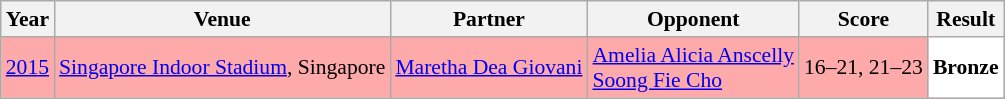<table class="sortable wikitable" style="font-size: 90%">
<tr>
<th>Year</th>
<th>Venue</th>
<th>Partner</th>
<th>Opponent</th>
<th>Score</th>
<th>Result</th>
</tr>
<tr style="background:#FFAAAA">
<td align="centre"><a href='#'>2015</a></td>
<td align="left"><a href='#'>Singapore Indoor Stadium</a>, Singapore</td>
<td align="left"> <a href='#'>Maretha Dea Giovani</a></td>
<td align="left"> <a href='#'>Amelia Alicia Anscelly</a><br> <a href='#'>Soong Fie Cho</a></td>
<td align="left">16–21, 21–23</td>
<td style="text-align:left; background:white"> <strong>Bronze</strong></td>
</tr>
</table>
